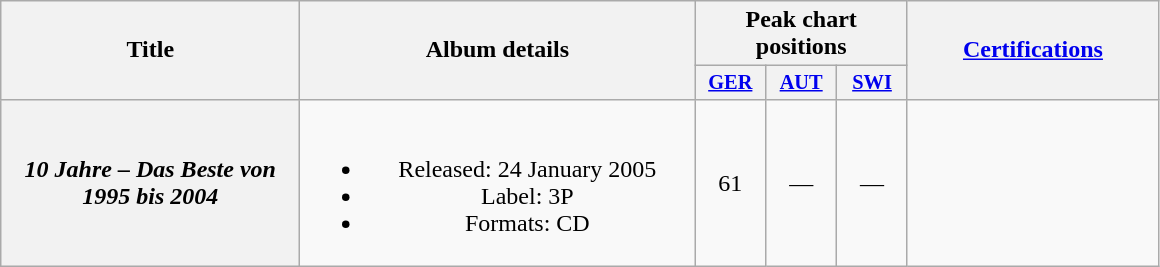<table class="wikitable plainrowheaders" style="text-align:center;" border="1">
<tr>
<th scope="col" rowspan="2" style="width:12em;">Title</th>
<th scope="col" rowspan="2" style="width:16em;">Album details</th>
<th scope="col" colspan="3">Peak chart positions</th>
<th scope="col" rowspan="2" style="width:10em;"><a href='#'>Certifications</a></th>
</tr>
<tr>
<th style="width:3em;font-size:85%"><a href='#'>GER</a><br></th>
<th style="width:3em;font-size:85%"><a href='#'>AUT</a><br></th>
<th style="width:3em;font-size:85%"><a href='#'>SWI</a><br></th>
</tr>
<tr>
<th scope="row"><em>10 Jahre – Das Beste von 1995 bis 2004</em></th>
<td><br><ul><li>Released: 24 January 2005</li><li>Label: 3P</li><li>Formats: CD</li></ul></td>
<td>61</td>
<td>—</td>
<td>—</td>
<td align="left"></td>
</tr>
</table>
